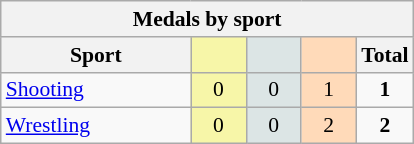<table class="wikitable" style="font-size:90%; text-align:center;">
<tr>
<th colspan="5">Medals by sport</th>
</tr>
<tr>
<th width="120">Sport</th>
<th scope="col" width="30" style="background:#F7F6A8;"></th>
<th scope="col" width="30" style="background:#DCE5E5;"></th>
<th scope="col" width="30" style="background:#FFDAB9;"></th>
<th width="30">Total</th>
</tr>
<tr>
<td align="left"><a href='#'>Shooting</a></td>
<td style="background:#F7F6A8;">0</td>
<td style="background:#DCE5E5;">0</td>
<td style="background:#FFDAB9;">1</td>
<td><strong>1</strong></td>
</tr>
<tr>
<td align="left"><a href='#'>Wrestling</a></td>
<td style="background:#F7F6A8;">0</td>
<td style="background:#DCE5E5;">0</td>
<td style="background:#FFDAB9;">2</td>
<td><strong>2</strong></td>
</tr>
</table>
